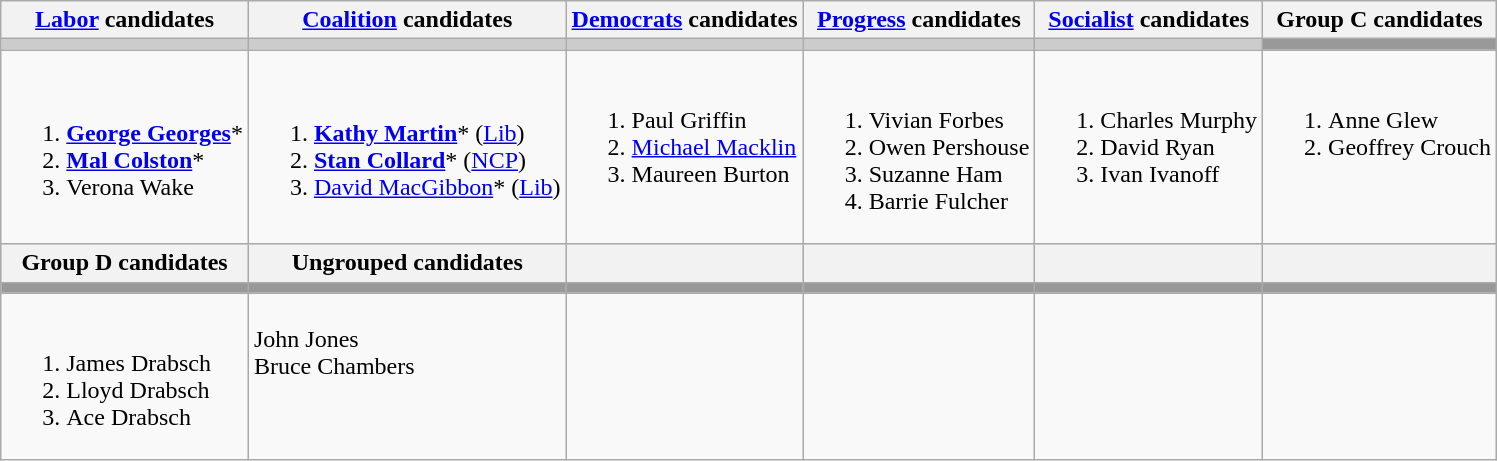<table class="wikitable">
<tr>
<th><a href='#'>Labor</a> candidates</th>
<th><a href='#'>Coalition</a> candidates</th>
<th><a href='#'>Democrats</a> candidates</th>
<th><a href='#'>Progress</a> candidates</th>
<th><a href='#'>Socialist</a> candidates</th>
<th>Group C candidates</th>
</tr>
<tr bgcolor="#cccccc">
<td></td>
<td></td>
<td></td>
<td></td>
<td></td>
<td bgcolor="#999999"></td>
</tr>
<tr>
<td><br><ol><li><strong><a href='#'>George Georges</a></strong>*</li><li><strong><a href='#'>Mal Colston</a></strong>*</li><li>Verona Wake</li></ol></td>
<td><br><ol><li><strong><a href='#'>Kathy Martin</a></strong>* (<a href='#'>Lib</a>)</li><li><strong><a href='#'>Stan Collard</a></strong>* (<a href='#'>NCP</a>)</li><li><a href='#'>David MacGibbon</a>* (<a href='#'>Lib</a>)</li></ol></td>
<td valign=top><br><ol><li>Paul Griffin</li><li><a href='#'>Michael Macklin</a></li><li>Maureen Burton</li></ol></td>
<td valign=top><br><ol><li>Vivian Forbes</li><li>Owen Pershouse</li><li>Suzanne Ham</li><li>Barrie Fulcher</li></ol></td>
<td valign=top><br><ol><li>Charles Murphy</li><li>David Ryan</li><li>Ivan Ivanoff</li></ol></td>
<td valign=top><br><ol><li>Anne Glew</li><li>Geoffrey Crouch</li></ol></td>
</tr>
<tr bgcolor="#cccccc">
<th>Group D candidates</th>
<th>Ungrouped candidates</th>
<th></th>
<th></th>
<th></th>
<th></th>
</tr>
<tr bgcolor="#cccccc">
<td bgcolor="#999999"></td>
<td bgcolor="#999999"></td>
<td bgcolor="#999999"></td>
<td bgcolor="#999999"></td>
<td bgcolor="#999999"></td>
<td bgcolor="#999999"></td>
</tr>
<tr>
<td valign=top><br><ol><li>James Drabsch</li><li>Lloyd Drabsch</li><li>Ace Drabsch</li></ol></td>
<td valign=top><br>John Jones<br>
Bruce Chambers</td>
<td valign=top></td>
<td valign=top></td>
<td valign=top></td>
<td valign=top></td>
</tr>
</table>
